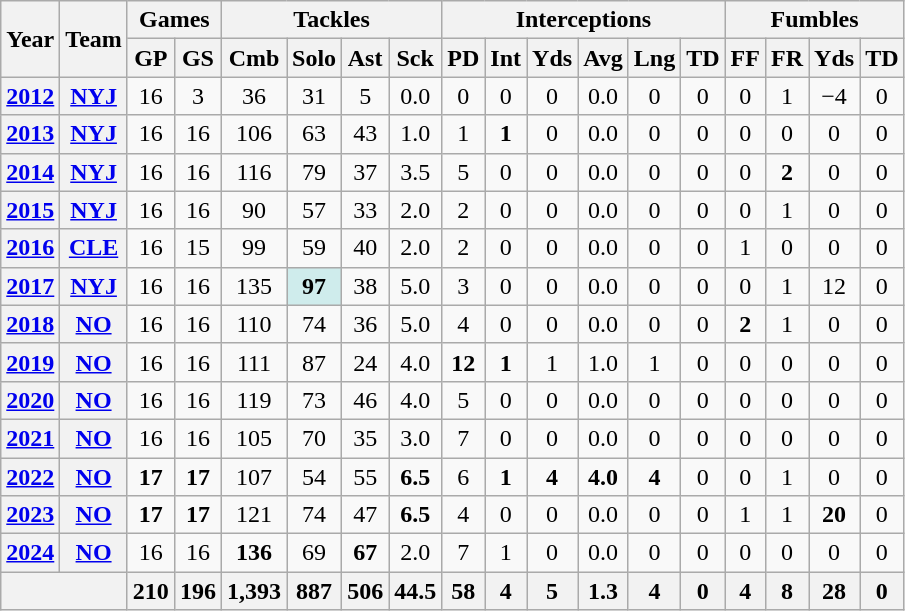<table class="wikitable" style="text-align:center;">
<tr>
<th rowspan="2">Year</th>
<th rowspan="2">Team</th>
<th colspan="2">Games</th>
<th colspan="4">Tackles</th>
<th colspan="6">Interceptions</th>
<th colspan="4">Fumbles</th>
</tr>
<tr>
<th>GP</th>
<th>GS</th>
<th>Cmb</th>
<th>Solo</th>
<th>Ast</th>
<th>Sck</th>
<th>PD</th>
<th>Int</th>
<th>Yds</th>
<th>Avg</th>
<th>Lng</th>
<th>TD</th>
<th>FF</th>
<th>FR</th>
<th>Yds</th>
<th>TD</th>
</tr>
<tr>
<th><a href='#'>2012</a></th>
<th><a href='#'>NYJ</a></th>
<td>16</td>
<td>3</td>
<td>36</td>
<td>31</td>
<td>5</td>
<td>0.0</td>
<td>0</td>
<td>0</td>
<td>0</td>
<td>0.0</td>
<td>0</td>
<td>0</td>
<td>0</td>
<td>1</td>
<td>−4</td>
<td>0</td>
</tr>
<tr>
<th><a href='#'>2013</a></th>
<th><a href='#'>NYJ</a></th>
<td>16</td>
<td>16</td>
<td>106</td>
<td>63</td>
<td>43</td>
<td>1.0</td>
<td>1</td>
<td><strong>1</strong></td>
<td>0</td>
<td>0.0</td>
<td>0</td>
<td>0</td>
<td>0</td>
<td>0</td>
<td>0</td>
<td>0</td>
</tr>
<tr>
<th><a href='#'>2014</a></th>
<th><a href='#'>NYJ</a></th>
<td>16</td>
<td>16</td>
<td>116</td>
<td>79</td>
<td>37</td>
<td>3.5</td>
<td>5</td>
<td>0</td>
<td>0</td>
<td>0.0</td>
<td>0</td>
<td>0</td>
<td>0</td>
<td><strong>2</strong></td>
<td>0</td>
<td>0</td>
</tr>
<tr>
<th><a href='#'>2015</a></th>
<th><a href='#'>NYJ</a></th>
<td>16</td>
<td>16</td>
<td>90</td>
<td>57</td>
<td>33</td>
<td>2.0</td>
<td>2</td>
<td>0</td>
<td>0</td>
<td>0.0</td>
<td>0</td>
<td>0</td>
<td>0</td>
<td>1</td>
<td>0</td>
<td>0</td>
</tr>
<tr>
<th><a href='#'>2016</a></th>
<th><a href='#'>CLE</a></th>
<td>16</td>
<td>15</td>
<td>99</td>
<td>59</td>
<td>40</td>
<td>2.0</td>
<td>2</td>
<td>0</td>
<td>0</td>
<td>0.0</td>
<td>0</td>
<td>0</td>
<td>1</td>
<td>0</td>
<td>0</td>
<td>0</td>
</tr>
<tr>
<th><a href='#'>2017</a></th>
<th><a href='#'>NYJ</a></th>
<td>16</td>
<td>16</td>
<td>135</td>
<td style="background:#cfecec;"><strong>97</strong></td>
<td>38</td>
<td>5.0</td>
<td>3</td>
<td>0</td>
<td>0</td>
<td>0.0</td>
<td>0</td>
<td>0</td>
<td>0</td>
<td>1</td>
<td>12</td>
<td>0</td>
</tr>
<tr>
<th><a href='#'>2018</a></th>
<th><a href='#'>NO</a></th>
<td>16</td>
<td>16</td>
<td>110</td>
<td>74</td>
<td>36</td>
<td>5.0</td>
<td>4</td>
<td>0</td>
<td>0</td>
<td>0.0</td>
<td>0</td>
<td>0</td>
<td><strong>2</strong></td>
<td>1</td>
<td>0</td>
<td>0</td>
</tr>
<tr>
<th><a href='#'>2019</a></th>
<th><a href='#'>NO</a></th>
<td>16</td>
<td>16</td>
<td>111</td>
<td>87</td>
<td>24</td>
<td>4.0</td>
<td><strong>12</strong></td>
<td><strong>1</strong></td>
<td>1</td>
<td>1.0</td>
<td>1</td>
<td>0</td>
<td>0</td>
<td>0</td>
<td>0</td>
<td>0</td>
</tr>
<tr>
<th><a href='#'>2020</a></th>
<th><a href='#'>NO</a></th>
<td>16</td>
<td>16</td>
<td>119</td>
<td>73</td>
<td>46</td>
<td>4.0</td>
<td>5</td>
<td>0</td>
<td>0</td>
<td>0.0</td>
<td>0</td>
<td>0</td>
<td>0</td>
<td>0</td>
<td>0</td>
<td>0</td>
</tr>
<tr>
<th><a href='#'>2021</a></th>
<th><a href='#'>NO</a></th>
<td>16</td>
<td>16</td>
<td>105</td>
<td>70</td>
<td>35</td>
<td>3.0</td>
<td>7</td>
<td>0</td>
<td>0</td>
<td>0.0</td>
<td>0</td>
<td>0</td>
<td>0</td>
<td>0</td>
<td>0</td>
<td>0</td>
</tr>
<tr>
<th><a href='#'>2022</a></th>
<th><a href='#'>NO</a></th>
<td><strong>17</strong></td>
<td><strong>17</strong></td>
<td>107</td>
<td>54</td>
<td>55</td>
<td><strong>6.5</strong></td>
<td>6</td>
<td><strong>1</strong></td>
<td><strong>4</strong></td>
<td><strong>4.0</strong></td>
<td><strong>4</strong></td>
<td>0</td>
<td>0</td>
<td>1</td>
<td>0</td>
<td>0</td>
</tr>
<tr>
<th><a href='#'>2023</a></th>
<th><a href='#'>NO</a></th>
<td><strong>17</strong></td>
<td><strong>17</strong></td>
<td>121</td>
<td>74</td>
<td>47</td>
<td><strong>6.5</strong></td>
<td>4</td>
<td>0</td>
<td>0</td>
<td>0.0</td>
<td>0</td>
<td>0</td>
<td>1</td>
<td>1</td>
<td><strong>20</strong></td>
<td>0</td>
</tr>
<tr>
<th><a href='#'>2024</a></th>
<th><a href='#'>NO</a></th>
<td>16</td>
<td>16</td>
<td><strong>136</strong></td>
<td>69</td>
<td><strong>67</strong></td>
<td>2.0</td>
<td>7</td>
<td>1</td>
<td>0</td>
<td>0.0</td>
<td>0</td>
<td>0</td>
<td>0</td>
<td>0</td>
<td>0</td>
<td>0</td>
</tr>
<tr>
<th colspan="2"></th>
<th>210</th>
<th>196</th>
<th>1,393</th>
<th>887</th>
<th>506</th>
<th>44.5</th>
<th>58</th>
<th>4</th>
<th>5</th>
<th>1.3</th>
<th>4</th>
<th>0</th>
<th>4</th>
<th>8</th>
<th>28</th>
<th>0</th>
</tr>
</table>
